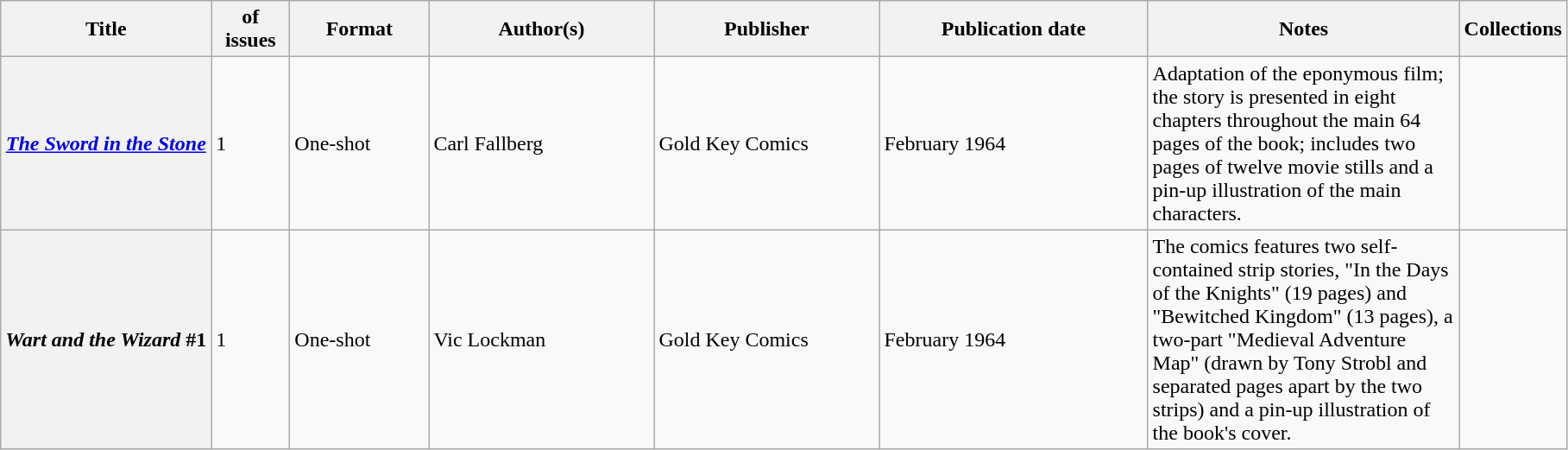<table class="wikitable">
<tr>
<th>Title</th>
<th style="width:40pt"> of issues</th>
<th style="width:75pt">Format</th>
<th style="width:125pt">Author(s)</th>
<th style="width:125pt">Publisher</th>
<th style="width:150pt">Publication date</th>
<th style="width:175pt">Notes</th>
<th>Collections</th>
</tr>
<tr>
<th><em><a href='#'>The Sword in the Stone</a></em></th>
<td>1</td>
<td>One-shot</td>
<td>Carl Fallberg</td>
<td>Gold Key Comics</td>
<td>February 1964</td>
<td>Adaptation of the eponymous film; the story is presented in eight chapters throughout the main 64 pages of the book; includes two pages of twelve movie stills and a pin-up illustration of the main characters.</td>
<td></td>
</tr>
<tr>
<th><em>Wart and the Wizard</em> #1</th>
<td>1</td>
<td>One-shot</td>
<td>Vic Lockman</td>
<td>Gold Key Comics</td>
<td>February 1964</td>
<td>The comics features two self-contained strip stories, "In the Days of the Knights" (19 pages) and "Bewitched Kingdom" (13 pages), a two-part "Medieval Adventure Map" (drawn by Tony Strobl and separated pages apart by the two strips) and a pin-up illustration of the book's cover.</td>
<td></td>
</tr>
</table>
